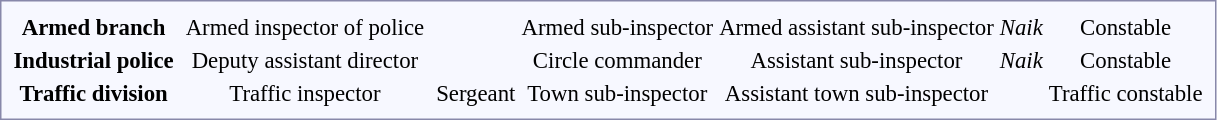<table style="border:1px solid #8888aa; background-color:#f7f8ff; padding:5px; font-size:95%; margin: 0px 12px 12px 0px;">
<tr style="text-align:center;">
<td colspan=1><strong>Armed branch</strong></td>
<td colspan=6></td>
<td colspan=2>Armed inspector of police</td>
<td colspan=2></td>
<td colspan=12></td>
<td colspan=4>Armed sub-inspector</td>
<td colspan=2>Armed assistant sub-inspector</td>
<td colspan=6><em>Naik</em></td>
<td colspan=2>Constable</td>
</tr>
<tr style="text-align:center;">
<td colspan=1><strong>Industrial police</strong></td>
<td colspan=6></td>
<td colspan=2>Deputy assistant director</td>
<td colspan=2></td>
<td colspan=12></td>
<td colspan=4>Circle commander</td>
<td colspan=2>Assistant sub-inspector</td>
<td colspan=6><em>Naik</em></td>
<td colspan=2>Constable</td>
</tr>
<tr style="text-align:center;">
<td colspan=1><strong>Traffic division</strong></td>
<td colspan=6></td>
<td colspan=2>Traffic inspector</td>
<td colspan=2></td>
<td colspan=12>Sergeant</td>
<td colspan=4>Town sub-inspector</td>
<td colspan=2>Assistant town sub-inspector</td>
<td colspan=6></td>
<td colspan=2>Traffic constable</td>
</tr>
</table>
